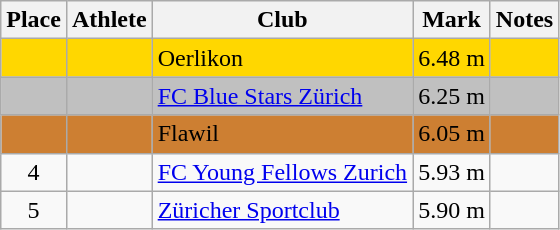<table class="wikitable sortable">
<tr>
<th>Place</th>
<th>Athlete</th>
<th>Club</th>
<th>Mark</th>
<th>Notes</th>
</tr>
<tr style="background:gold;">
<td align=center></td>
<td></td>
<td>Oerlikon</td>
<td align=center>6.48 m</td>
<td></td>
</tr>
<tr style="background:silver;">
<td align=center></td>
<td></td>
<td><a href='#'>FC Blue Stars Zürich</a></td>
<td align=center>6.25 m</td>
<td></td>
</tr>
<tr style="background:#CD7F32;">
<td align=center></td>
<td></td>
<td>Flawil</td>
<td align=center>6.05 m</td>
<td></td>
</tr>
<tr>
<td align=center>4</td>
<td></td>
<td><a href='#'>FC Young Fellows Zurich</a></td>
<td align=center>5.93 m</td>
<td></td>
</tr>
<tr>
<td align=center>5</td>
<td></td>
<td><a href='#'>Züricher Sportclub</a></td>
<td align=center>5.90 m</td>
<td></td>
</tr>
</table>
